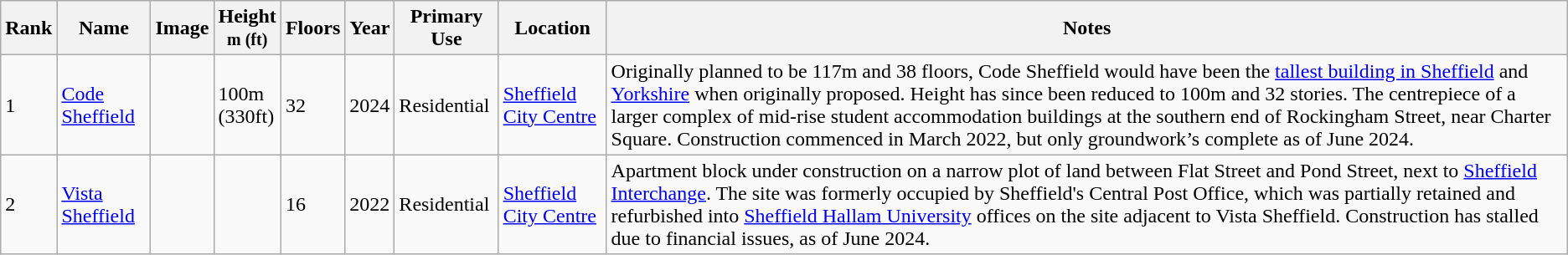<table class="wikitable sortable">
<tr>
<th data-sort-type="number">Rank</th>
<th data-sort-type="text">Name</th>
<th class="unsortable">Image</th>
<th data-sort-type="number">Height<br><small>m (ft)</small></th>
<th data-sort-type="number">Floors</th>
<th data-sort-type="number">Year</th>
<th>Primary Use</th>
<th>Location</th>
<th class="unsortable">Notes</th>
</tr>
<tr>
<td>1</td>
<td><a href='#'>Code Sheffield</a></td>
<td></td>
<td>100m<br>(330ft)</td>
<td>32</td>
<td>2024</td>
<td>Residential</td>
<td><a href='#'>Sheffield City Centre</a></td>
<td>Originally planned to be 117m and 38 floors, Code Sheffield would have been the <a href='#'>tallest building in Sheffield</a> and <a href='#'>Yorkshire</a> when originally proposed. Height has since been reduced to 100m and 32 stories. The centrepiece of a larger complex of mid-rise student accommodation buildings at the southern end of Rockingham Street, near Charter Square. Construction commenced in March 2022, but only groundwork’s complete as of June 2024.</td>
</tr>
<tr>
<td>2</td>
<td><a href='#'>Vista Sheffield</a></td>
<td></td>
<td></td>
<td>16</td>
<td>2022</td>
<td>Residential</td>
<td><a href='#'>Sheffield City Centre</a></td>
<td>Apartment block under construction on a narrow plot of land between Flat Street and Pond Street, next to <a href='#'>Sheffield Interchange</a>. The site was formerly occupied by Sheffield's Central Post Office, which was partially retained and refurbished into <a href='#'>Sheffield Hallam University</a> offices on the site adjacent to Vista Sheffield. Construction has stalled due to financial issues, as of June 2024.</td>
</tr>
</table>
